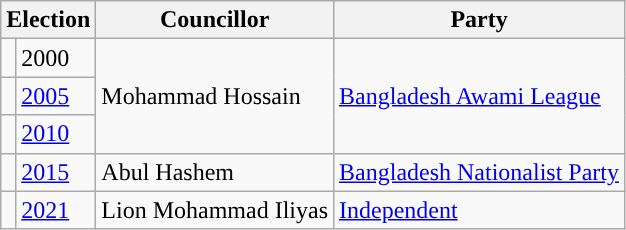<table class="wikitable">
<tr>
<th colspan="2">Election</th>
<th>Councillor</th>
<th>Party</th>
</tr>
<tr>
<td style="background-color:"></td>
<td>2000</td>
<td rowspan="3">Mohammad Hossain</td>
<td rowspan="3"><a href='#'>Bangladesh Awami League</a></td>
</tr>
<tr>
<td style="background-color:"></td>
<td><a href='#'>2005</a></td>
</tr>
<tr>
<td style="background-color:"></td>
<td><a href='#'>2010</a></td>
</tr>
<tr>
<td style="background-color:"></td>
<td><a href='#'>2015</a></td>
<td>Abul Hashem</td>
<td><a href='#'>Bangladesh Nationalist Party</a></td>
</tr>
<tr>
<td style="background-color:"></td>
<td><a href='#'>2021</a></td>
<td>Lion Mohammad Iliyas</td>
<td><a href='#'>Independent</a></td>
</tr>
</table>
